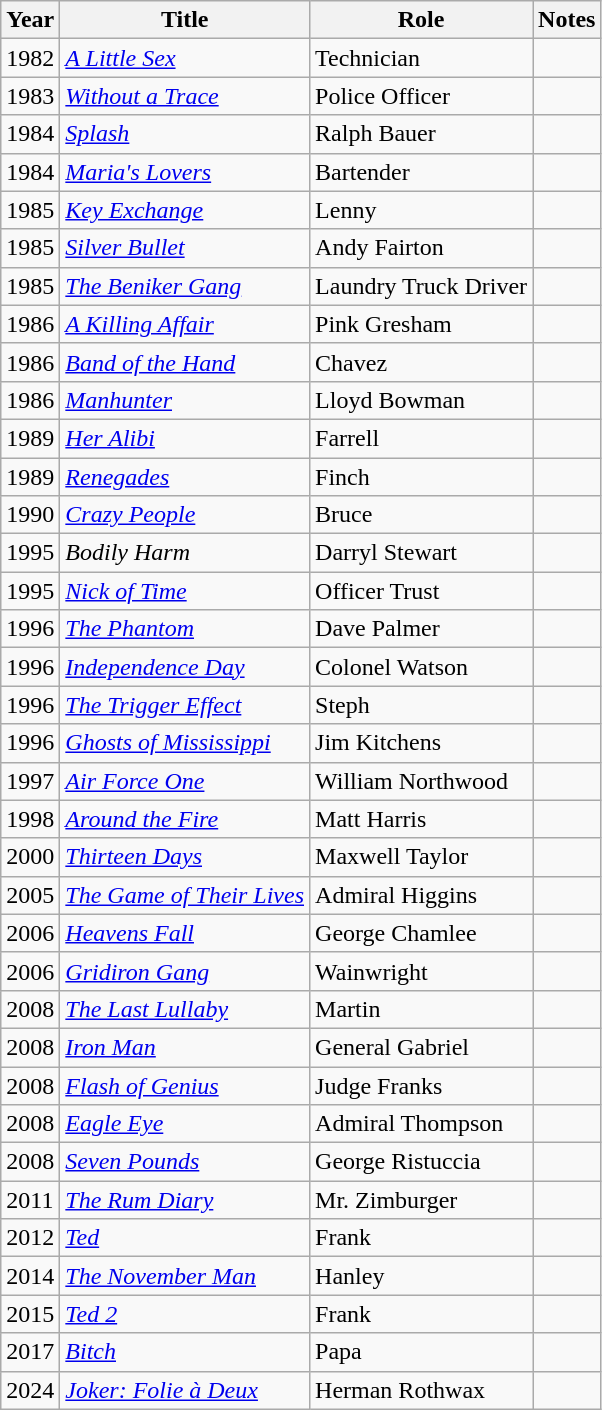<table class="wikitable sortable">
<tr>
<th>Year</th>
<th>Title</th>
<th>Role</th>
<th>Notes</th>
</tr>
<tr>
<td>1982</td>
<td><em><a href='#'>A Little Sex</a></em></td>
<td>Technician</td>
<td></td>
</tr>
<tr>
<td>1983</td>
<td><em><a href='#'>Without a Trace</a></em></td>
<td>Police Officer</td>
<td></td>
</tr>
<tr>
<td>1984</td>
<td><em><a href='#'>Splash</a></em></td>
<td>Ralph Bauer</td>
<td></td>
</tr>
<tr>
<td>1984</td>
<td><em><a href='#'>Maria's Lovers</a></em></td>
<td>Bartender</td>
<td></td>
</tr>
<tr>
<td>1985</td>
<td><em><a href='#'>Key Exchange</a></em></td>
<td>Lenny</td>
<td></td>
</tr>
<tr>
<td>1985</td>
<td><em><a href='#'>Silver Bullet</a></em></td>
<td>Andy Fairton</td>
<td></td>
</tr>
<tr>
<td>1985</td>
<td><em><a href='#'>The Beniker Gang</a></em></td>
<td>Laundry Truck Driver</td>
<td></td>
</tr>
<tr>
<td>1986</td>
<td><em><a href='#'>A Killing Affair</a></em></td>
<td>Pink Gresham</td>
<td></td>
</tr>
<tr>
<td>1986</td>
<td><em><a href='#'>Band of the Hand</a></em></td>
<td>Chavez</td>
<td></td>
</tr>
<tr>
<td>1986</td>
<td><em><a href='#'>Manhunter</a></em></td>
<td>Lloyd Bowman</td>
<td></td>
</tr>
<tr>
<td>1989</td>
<td><em><a href='#'>Her Alibi</a></em></td>
<td>Farrell</td>
<td></td>
</tr>
<tr>
<td>1989</td>
<td><em><a href='#'>Renegades</a></em></td>
<td>Finch</td>
<td></td>
</tr>
<tr>
<td>1990</td>
<td><em><a href='#'>Crazy People</a></em></td>
<td>Bruce</td>
<td></td>
</tr>
<tr>
<td>1995</td>
<td><em>Bodily Harm</em></td>
<td>Darryl Stewart</td>
<td></td>
</tr>
<tr>
<td>1995</td>
<td><em><a href='#'>Nick of Time</a></em></td>
<td>Officer Trust</td>
<td></td>
</tr>
<tr>
<td>1996</td>
<td><em><a href='#'>The Phantom</a></em></td>
<td>Dave Palmer</td>
<td></td>
</tr>
<tr>
<td>1996</td>
<td><em><a href='#'>Independence Day</a></em></td>
<td>Colonel Watson</td>
<td></td>
</tr>
<tr>
<td>1996</td>
<td><em><a href='#'>The Trigger Effect</a></em></td>
<td>Steph</td>
<td></td>
</tr>
<tr>
<td>1996</td>
<td><em><a href='#'>Ghosts of Mississippi</a></em></td>
<td>Jim Kitchens</td>
<td></td>
</tr>
<tr>
<td>1997</td>
<td><em><a href='#'>Air Force One</a></em></td>
<td>William Northwood</td>
<td></td>
</tr>
<tr>
<td>1998</td>
<td><em><a href='#'>Around the Fire</a></em></td>
<td>Matt Harris</td>
<td></td>
</tr>
<tr>
<td>2000</td>
<td><em><a href='#'>Thirteen Days</a></em></td>
<td>Maxwell Taylor</td>
<td></td>
</tr>
<tr>
<td>2005</td>
<td><em><a href='#'>The Game of Their Lives</a></em></td>
<td>Admiral Higgins</td>
<td></td>
</tr>
<tr>
<td>2006</td>
<td><em><a href='#'>Heavens Fall</a></em></td>
<td>George Chamlee</td>
<td></td>
</tr>
<tr>
<td>2006</td>
<td><em><a href='#'>Gridiron Gang</a></em></td>
<td>Wainwright</td>
<td></td>
</tr>
<tr>
<td>2008</td>
<td><em><a href='#'>The Last Lullaby</a></em></td>
<td>Martin</td>
<td></td>
</tr>
<tr>
<td>2008</td>
<td><em><a href='#'>Iron Man</a></em></td>
<td>General Gabriel</td>
<td></td>
</tr>
<tr>
<td>2008</td>
<td><em><a href='#'>Flash of Genius</a></em></td>
<td>Judge Franks</td>
<td></td>
</tr>
<tr>
<td>2008</td>
<td><em><a href='#'>Eagle Eye</a></em></td>
<td>Admiral Thompson</td>
<td></td>
</tr>
<tr>
<td>2008</td>
<td><em><a href='#'>Seven Pounds</a></em></td>
<td>George Ristuccia</td>
<td></td>
</tr>
<tr>
<td>2011</td>
<td><em><a href='#'>The Rum Diary</a></em></td>
<td>Mr. Zimburger</td>
<td></td>
</tr>
<tr>
<td>2012</td>
<td><em><a href='#'>Ted</a></em></td>
<td>Frank</td>
<td></td>
</tr>
<tr>
<td>2014</td>
<td><em><a href='#'>The November Man</a></em></td>
<td>Hanley</td>
<td></td>
</tr>
<tr>
<td>2015</td>
<td><em><a href='#'>Ted 2</a></em></td>
<td>Frank</td>
<td></td>
</tr>
<tr>
<td>2017</td>
<td><em><a href='#'>Bitch</a></em></td>
<td>Papa</td>
<td></td>
</tr>
<tr>
<td>2024</td>
<td><em><a href='#'>Joker: Folie à Deux</a></em></td>
<td>Herman Rothwax</td>
<td></td>
</tr>
</table>
